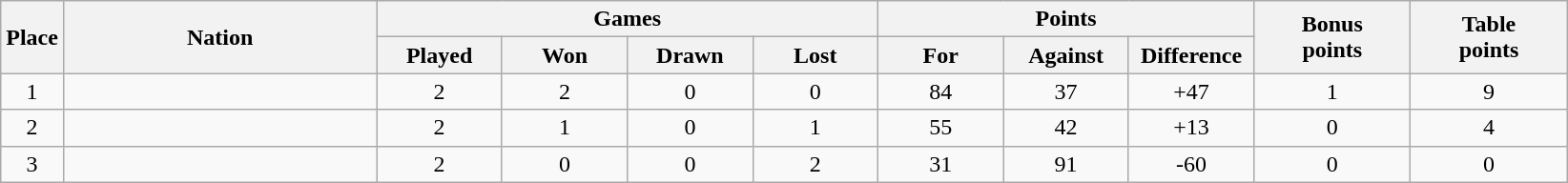<table class="wikitable" style="text-align:center">
<tr>
<th rowspan=2 width="4%">Place</th>
<th rowspan=2 width="20%">Nation</th>
<th colspan=4 width="32%">Games</th>
<th colspan=3 width="24%">Points</th>
<th rowspan=2 width="10%">Bonus<br>points</th>
<th rowspan=2 width="10%">Table<br>points</th>
</tr>
<tr>
<th width="8%">Played</th>
<th width="8%">Won</th>
<th width="8%">Drawn</th>
<th width="8%">Lost</th>
<th width="8%">For</th>
<th width="8%">Against</th>
<th width="8%">Difference</th>
</tr>
<tr>
<td>1</td>
<td align=left></td>
<td>2</td>
<td>2</td>
<td>0</td>
<td>0</td>
<td>84</td>
<td>37</td>
<td>+47</td>
<td>1</td>
<td>9</td>
</tr>
<tr>
<td>2</td>
<td align=left></td>
<td>2</td>
<td>1</td>
<td>0</td>
<td>1</td>
<td>55</td>
<td>42</td>
<td>+13</td>
<td>0</td>
<td>4</td>
</tr>
<tr>
<td>3</td>
<td align=left></td>
<td>2</td>
<td>0</td>
<td>0</td>
<td>2</td>
<td>31</td>
<td>91</td>
<td>-60</td>
<td>0</td>
<td>0</td>
</tr>
</table>
